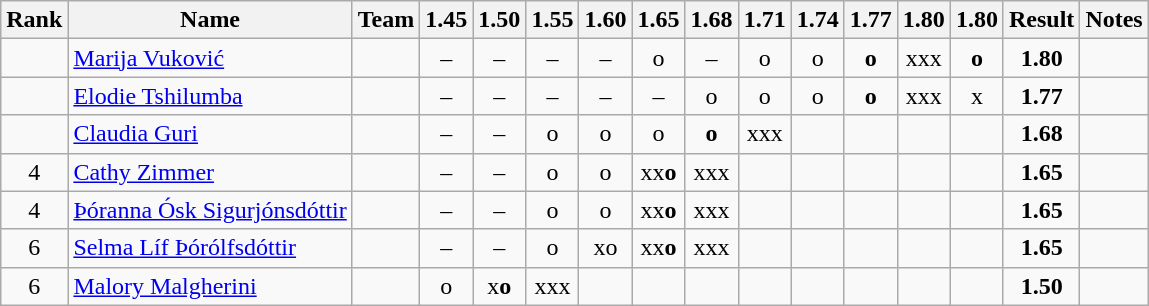<table class="wikitable sortable" style="text-align:center">
<tr>
<th>Rank</th>
<th>Name</th>
<th>Team</th>
<th>1.45</th>
<th>1.50</th>
<th>1.55</th>
<th>1.60</th>
<th>1.65</th>
<th>1.68</th>
<th>1.71</th>
<th>1.74</th>
<th>1.77</th>
<th>1.80</th>
<th>1.80</th>
<th>Result</th>
<th>Notes</th>
</tr>
<tr>
<td></td>
<td align="left"><a href='#'>Marija Vuković</a></td>
<td align=left></td>
<td>–</td>
<td>–</td>
<td>–</td>
<td>–</td>
<td>o</td>
<td>–</td>
<td>o</td>
<td>o</td>
<td><strong>o</strong></td>
<td>xxx</td>
<td><strong>o</strong></td>
<td><strong>1.80</strong></td>
<td></td>
</tr>
<tr>
<td></td>
<td align="left"><a href='#'>Elodie Tshilumba</a></td>
<td align=left></td>
<td>–</td>
<td>–</td>
<td>–</td>
<td>–</td>
<td>–</td>
<td>o</td>
<td>o</td>
<td>o</td>
<td><strong>o</strong></td>
<td>xxx</td>
<td>x</td>
<td><strong>1.77</strong></td>
<td></td>
</tr>
<tr>
<td></td>
<td align="left"><a href='#'>Claudia Guri</a></td>
<td align=left></td>
<td>–</td>
<td>–</td>
<td>o</td>
<td>o</td>
<td>o</td>
<td><strong>o</strong></td>
<td>xxx</td>
<td></td>
<td></td>
<td></td>
<td></td>
<td><strong>1.68</strong></td>
<td></td>
</tr>
<tr>
<td>4</td>
<td align="left"><a href='#'>Cathy Zimmer</a></td>
<td align=left></td>
<td>–</td>
<td>–</td>
<td>o</td>
<td>o</td>
<td>xx<strong>o</strong></td>
<td>xxx</td>
<td></td>
<td></td>
<td></td>
<td></td>
<td></td>
<td><strong>1.65</strong></td>
<td></td>
</tr>
<tr>
<td>4</td>
<td align="left"><a href='#'>Þóranna Ósk Sigurjónsdóttir</a></td>
<td align=left></td>
<td>–</td>
<td>–</td>
<td>o</td>
<td>o</td>
<td>xx<strong>o</strong></td>
<td>xxx</td>
<td></td>
<td></td>
<td></td>
<td></td>
<td></td>
<td><strong>1.65</strong></td>
<td></td>
</tr>
<tr>
<td>6</td>
<td align="left"><a href='#'>Selma Líf Þórólfsdóttir</a></td>
<td align=left></td>
<td>–</td>
<td>–</td>
<td>o</td>
<td>xo</td>
<td>xx<strong>o</strong></td>
<td>xxx</td>
<td></td>
<td></td>
<td></td>
<td></td>
<td></td>
<td><strong>1.65</strong></td>
<td></td>
</tr>
<tr>
<td>6</td>
<td align="left"><a href='#'>Malory Malgherini</a></td>
<td align=left></td>
<td>o</td>
<td>x<strong>o</strong></td>
<td>xxx</td>
<td></td>
<td></td>
<td></td>
<td></td>
<td></td>
<td></td>
<td></td>
<td></td>
<td><strong>1.50</strong></td>
<td></td>
</tr>
</table>
